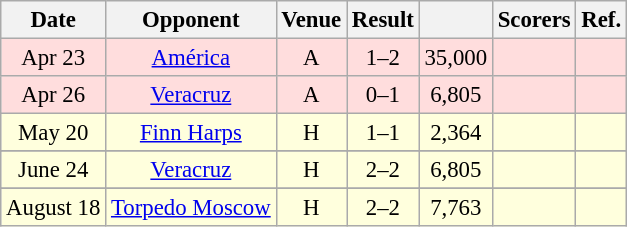<table class="wikitable" style="font-size:95%; text-align:center">
<tr>
<th>Date</th>
<th>Opponent</th>
<th>Venue</th>
<th>Result</th>
<th></th>
<th>Scorers</th>
<th>Ref.</th>
</tr>
<tr bgcolor= #ffdddd>
<td> Apr 23</td>
<td>  <a href='#'>América</a></td>
<td>A</td>
<td>1–2</td>
<td>35,000</td>
<td></td>
<td></td>
</tr>
<tr bgcolor= #ffdddd>
<td> Apr 26</td>
<td>  <a href='#'>Veracruz</a></td>
<td>A</td>
<td>0–1</td>
<td>6,805</td>
<td></td>
<td></td>
</tr>
<tr bgcolor="#ffffdd">
<td> May 20</td>
<td> <a href='#'>Finn Harps</a></td>
<td>H</td>
<td>1–1</td>
<td>2,364</td>
<td></td>
<td></td>
</tr>
<tr>
</tr>
<tr bgcolor="#ffffdd">
<td> June 24</td>
<td>  <a href='#'>Veracruz</a></td>
<td>H</td>
<td>2–2</td>
<td>6,805</td>
<td></td>
<td></td>
</tr>
<tr>
</tr>
<tr bgcolor="#ffffdd">
<td> August 18</td>
<td>  <a href='#'>Torpedo Moscow</a></td>
<td>H</td>
<td>2–2</td>
<td>7,763</td>
<td></td>
<td></td>
</tr>
</table>
